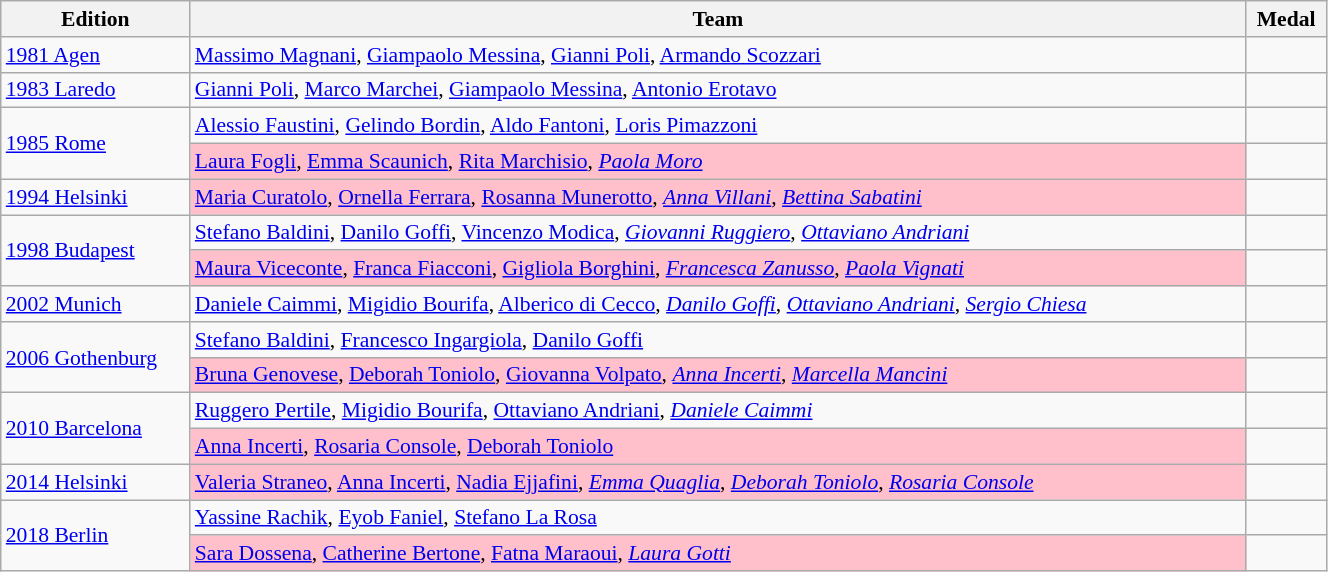<table class="wikitable sortable" width=70% style="font-size:90%; text-align:left;">
<tr>
<th>Edition</th>
<th>Team</th>
<th>Medal</th>
</tr>
<tr>
<td><a href='#'>1981 Agen</a></td>
<td><a href='#'>Massimo Magnani</a>, <a href='#'>Giampaolo Messina</a>, <a href='#'>Gianni Poli</a>, <a href='#'>Armando Scozzari</a></td>
<td align=center></td>
</tr>
<tr>
<td><a href='#'>1983 Laredo</a></td>
<td><a href='#'>Gianni Poli</a>, <a href='#'>Marco Marchei</a>, <a href='#'>Giampaolo Messina</a>, <a href='#'>Antonio Erotavo</a></td>
<td align=center></td>
</tr>
<tr>
<td rowspan=2><a href='#'>1985 Rome</a></td>
<td><a href='#'>Alessio Faustini</a>, <a href='#'>Gelindo Bordin</a>, <a href='#'>Aldo Fantoni</a>, <a href='#'>Loris Pimazzoni</a></td>
<td align=center></td>
</tr>
<tr>
<td bgcolor=pink><a href='#'>Laura Fogli</a>, <a href='#'>Emma Scaunich</a>, <a href='#'>Rita Marchisio</a>, <em><a href='#'>Paola Moro</a></em></td>
<td align=center></td>
</tr>
<tr>
<td><a href='#'>1994 Helsinki</a></td>
<td bgcolor=pink><a href='#'>Maria Curatolo</a>, <a href='#'>Ornella Ferrara</a>, <a href='#'>Rosanna Munerotto</a>, <em><a href='#'>Anna Villani</a></em>, <em><a href='#'>Bettina Sabatini</a></em></td>
<td align=center></td>
</tr>
<tr>
<td rowspan=2><a href='#'>1998 Budapest</a></td>
<td><a href='#'>Stefano Baldini</a>, <a href='#'>Danilo Goffi</a>, <a href='#'>Vincenzo Modica</a>, <em><a href='#'>Giovanni Ruggiero</a></em>, <em><a href='#'>Ottaviano Andriani</a></em></td>
<td align=center></td>
</tr>
<tr>
<td bgcolor=pink><a href='#'>Maura Viceconte</a>, <a href='#'>Franca Fiacconi</a>, <a href='#'>Gigliola Borghini</a>, <em><a href='#'>Francesca Zanusso</a></em>, <em><a href='#'>Paola Vignati</a></em></td>
<td align=center></td>
</tr>
<tr>
<td><a href='#'>2002 Munich</a></td>
<td><a href='#'>Daniele Caimmi</a>, <a href='#'>Migidio Bourifa</a>, <a href='#'>Alberico di Cecco</a>, <em><a href='#'>Danilo Goffi</a></em>, <em><a href='#'>Ottaviano Andriani</a></em>, <em><a href='#'>Sergio Chiesa</a></em></td>
<td align=center></td>
</tr>
<tr>
<td rowspan=2><a href='#'>2006 Gothenburg</a></td>
<td><a href='#'>Stefano Baldini</a>, <a href='#'>Francesco Ingargiola</a>, <a href='#'>Danilo Goffi</a></td>
<td align=center></td>
</tr>
<tr>
<td bgcolor=pink><a href='#'>Bruna Genovese</a>, <a href='#'>Deborah Toniolo</a>, <a href='#'>Giovanna Volpato</a>, <em><a href='#'>Anna Incerti</a></em>, <em><a href='#'>Marcella Mancini</a></em></td>
<td align=center></td>
</tr>
<tr>
<td rowspan=2><a href='#'>2010 Barcelona</a></td>
<td><a href='#'>Ruggero Pertile</a>, <a href='#'>Migidio Bourifa</a>, <a href='#'>Ottaviano Andriani</a>, <em><a href='#'>Daniele Caimmi</a></em></td>
<td align=center></td>
</tr>
<tr>
<td bgcolor=pink><a href='#'>Anna Incerti</a>, <a href='#'>Rosaria Console</a>, <a href='#'>Deborah Toniolo</a></td>
<td align=center></td>
</tr>
<tr>
<td><a href='#'>2014 Helsinki</a></td>
<td bgcolor=pink><a href='#'>Valeria Straneo</a>, <a href='#'>Anna Incerti</a>, <a href='#'>Nadia Ejjafini</a>, <em><a href='#'>Emma Quaglia</a></em>, <em><a href='#'>Deborah Toniolo</a></em>, <em><a href='#'>Rosaria Console</a></em></td>
<td align=center></td>
</tr>
<tr>
<td rowspan=2><a href='#'>2018 Berlin</a></td>
<td><a href='#'>Yassine Rachik</a>, <a href='#'>Eyob Faniel</a>, <a href='#'>Stefano La Rosa</a></td>
<td align=center></td>
</tr>
<tr>
<td bgcolor=pink><a href='#'>Sara Dossena</a>, <a href='#'>Catherine Bertone</a>, <a href='#'>Fatna Maraoui</a>, <em><a href='#'>Laura Gotti</a></em></td>
<td align=center></td>
</tr>
</table>
